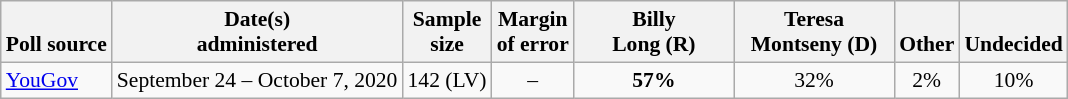<table class="wikitable" style="font-size:90%;text-align:center;">
<tr valign=bottom>
<th>Poll source</th>
<th>Date(s)<br>administered</th>
<th>Sample<br>size</th>
<th>Margin<br>of error</th>
<th style="width:100px;">Billy<br>Long (R)</th>
<th style="width:100px;">Teresa<br>Montseny (D)</th>
<th>Other</th>
<th>Undecided</th>
</tr>
<tr>
<td style="text-align:left;"><a href='#'>YouGov</a></td>
<td>September 24 – October 7, 2020</td>
<td>142 (LV)</td>
<td>–</td>
<td><strong>57%</strong></td>
<td>32%</td>
<td>2%</td>
<td>10%</td>
</tr>
</table>
